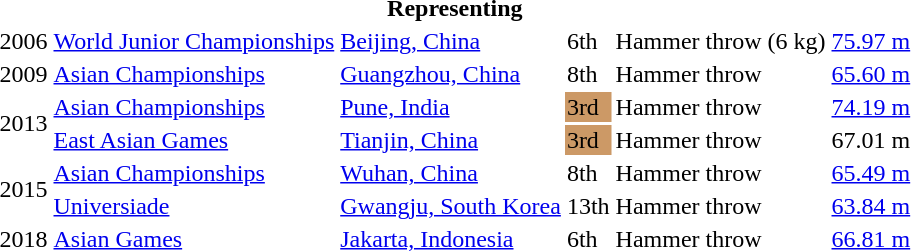<table>
<tr>
<th colspan="6">Representing </th>
</tr>
<tr>
<td>2006</td>
<td><a href='#'>World Junior Championships</a></td>
<td><a href='#'>Beijing, China</a></td>
<td>6th</td>
<td>Hammer throw (6 kg)</td>
<td><a href='#'>75.97 m</a></td>
</tr>
<tr>
<td>2009</td>
<td><a href='#'>Asian Championships</a></td>
<td><a href='#'>Guangzhou, China</a></td>
<td>8th</td>
<td>Hammer throw</td>
<td><a href='#'>65.60 m</a></td>
</tr>
<tr>
<td rowspan=2>2013</td>
<td><a href='#'>Asian Championships</a></td>
<td><a href='#'>Pune, India</a></td>
<td bgcolor=cc9966>3rd</td>
<td>Hammer throw</td>
<td><a href='#'>74.19 m</a></td>
</tr>
<tr>
<td><a href='#'>East Asian Games</a></td>
<td><a href='#'>Tianjin, China</a></td>
<td bgcolor=cc9966>3rd</td>
<td>Hammer throw</td>
<td>67.01 m</td>
</tr>
<tr>
<td rowspan=2>2015</td>
<td><a href='#'>Asian Championships</a></td>
<td><a href='#'>Wuhan, China</a></td>
<td>8th</td>
<td>Hammer throw</td>
<td><a href='#'>65.49 m</a></td>
</tr>
<tr>
<td><a href='#'>Universiade</a></td>
<td><a href='#'>Gwangju, South Korea</a></td>
<td>13th</td>
<td>Hammer throw</td>
<td><a href='#'>63.84 m</a></td>
</tr>
<tr>
<td>2018</td>
<td><a href='#'>Asian Games</a></td>
<td><a href='#'>Jakarta, Indonesia</a></td>
<td>6th</td>
<td>Hammer throw</td>
<td><a href='#'>66.81 m</a></td>
</tr>
</table>
